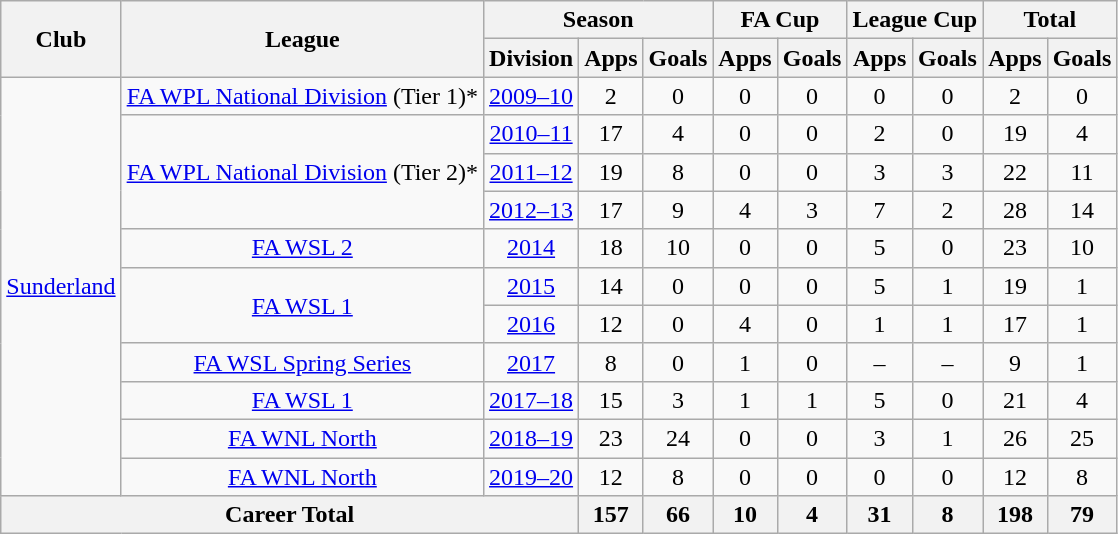<table class="wikitable sortable" style="text-align: center;">
<tr>
<th rowspan="2">Club</th>
<th rowspan="2">League</th>
<th colspan="3">Season</th>
<th colspan="2">FA Cup</th>
<th colspan="2">League Cup</th>
<th colspan="2">Total</th>
</tr>
<tr>
<th>Division</th>
<th>Apps</th>
<th>Goals</th>
<th>Apps</th>
<th>Goals</th>
<th>Apps</th>
<th>Goals</th>
<th>Apps</th>
<th>Goals</th>
</tr>
<tr>
<td rowspan="11"><a href='#'>Sunderland</a></td>
<td><a href='#'>FA WPL National Division</a> (Tier 1)*</td>
<td><a href='#'>2009–10</a></td>
<td>2</td>
<td>0</td>
<td>0</td>
<td>0</td>
<td>0</td>
<td>0</td>
<td>2</td>
<td>0</td>
</tr>
<tr>
<td rowspan="3"><a href='#'>FA WPL National Division</a> (Tier 2)*</td>
<td><a href='#'>2010–11</a></td>
<td>17</td>
<td>4</td>
<td>0</td>
<td>0</td>
<td>2</td>
<td>0</td>
<td>19</td>
<td>4</td>
</tr>
<tr>
<td><a href='#'>2011–12</a></td>
<td>19</td>
<td>8</td>
<td>0</td>
<td>0</td>
<td>3</td>
<td>3</td>
<td>22</td>
<td>11</td>
</tr>
<tr>
<td><a href='#'>2012–13</a></td>
<td>17</td>
<td>9</td>
<td>4</td>
<td>3</td>
<td>7</td>
<td>2</td>
<td>28</td>
<td>14</td>
</tr>
<tr>
<td><a href='#'>FA WSL 2</a></td>
<td><a href='#'>2014</a></td>
<td>18</td>
<td>10</td>
<td>0</td>
<td>0</td>
<td>5</td>
<td>0</td>
<td>23</td>
<td>10</td>
</tr>
<tr>
<td rowspan="2"><a href='#'>FA WSL 1</a></td>
<td><a href='#'>2015</a></td>
<td>14</td>
<td>0</td>
<td>0</td>
<td>0</td>
<td>5</td>
<td>1</td>
<td>19</td>
<td>1</td>
</tr>
<tr>
<td><a href='#'>2016</a></td>
<td>12</td>
<td>0</td>
<td>4</td>
<td>0</td>
<td>1</td>
<td>1</td>
<td>17</td>
<td>1</td>
</tr>
<tr>
<td><a href='#'>FA WSL Spring Series</a></td>
<td><a href='#'>2017</a></td>
<td>8</td>
<td>0</td>
<td>1</td>
<td>0</td>
<td>–</td>
<td>–</td>
<td>9</td>
<td>1</td>
</tr>
<tr>
<td><a href='#'>FA WSL 1</a></td>
<td><a href='#'>2017–18</a></td>
<td>15</td>
<td>3</td>
<td>1</td>
<td>1</td>
<td>5</td>
<td>0</td>
<td>21</td>
<td>4</td>
</tr>
<tr>
<td><a href='#'>FA WNL North</a></td>
<td><a href='#'>2018–19</a></td>
<td>23</td>
<td>24</td>
<td>0</td>
<td>0</td>
<td>3</td>
<td>1</td>
<td>26</td>
<td>25</td>
</tr>
<tr>
<td><a href='#'>FA WNL North</a></td>
<td><a href='#'>2019–20</a></td>
<td>12</td>
<td>8</td>
<td>0</td>
<td>0</td>
<td>0</td>
<td>0</td>
<td>12</td>
<td>8</td>
</tr>
<tr>
<th colspan="3">Career Total</th>
<th>157</th>
<th>66</th>
<th>10</th>
<th>4</th>
<th>31</th>
<th>8</th>
<th>198</th>
<th>79</th>
</tr>
</table>
